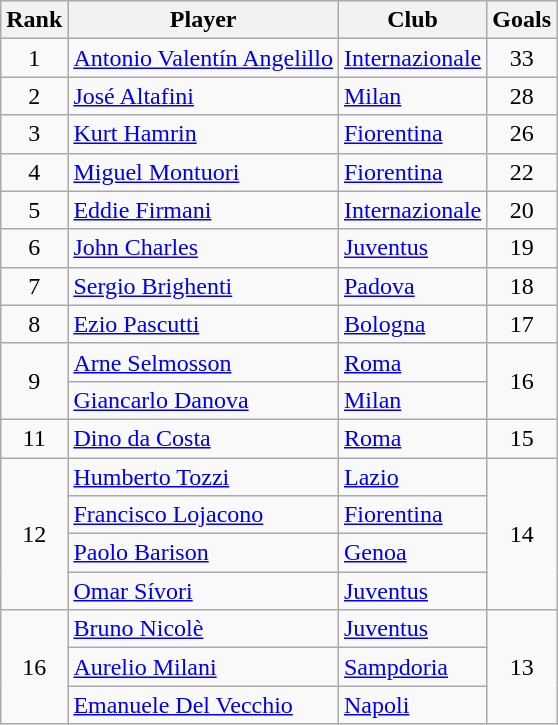<table class="wikitable" style="text-align:center">
<tr>
<th>Rank</th>
<th>Player</th>
<th>Club</th>
<th>Goals</th>
</tr>
<tr>
<td>1</td>
<td align="left">  <a href='#'>Antonio Valentín Angelillo</a></td>
<td align="left"><a href='#'>Internazionale</a></td>
<td>33</td>
</tr>
<tr>
<td>2</td>
<td align="left">  <a href='#'>José Altafini</a></td>
<td align="left"><a href='#'>Milan</a></td>
<td>28</td>
</tr>
<tr>
<td>3</td>
<td align="left"> <a href='#'>Kurt Hamrin</a></td>
<td align="left"><a href='#'>Fiorentina</a></td>
<td>26</td>
</tr>
<tr>
<td>4</td>
<td align="left">  <a href='#'>Miguel Montuori</a></td>
<td align="left"><a href='#'>Fiorentina</a></td>
<td>22</td>
</tr>
<tr>
<td>5</td>
<td align="left"> <a href='#'>Eddie Firmani</a></td>
<td align="left"><a href='#'>Internazionale</a></td>
<td>20</td>
</tr>
<tr>
<td>6</td>
<td align="left"> <a href='#'>John Charles</a></td>
<td align="left"><a href='#'>Juventus</a></td>
<td>19</td>
</tr>
<tr>
<td>7</td>
<td align="left"> <a href='#'>Sergio Brighenti</a></td>
<td align="left"><a href='#'>Padova</a></td>
<td>18</td>
</tr>
<tr>
<td>8</td>
<td align="left"> <a href='#'>Ezio Pascutti</a></td>
<td align="left"><a href='#'>Bologna</a></td>
<td>17</td>
</tr>
<tr>
<td rowspan="2">9</td>
<td align="left"> <a href='#'>Arne Selmosson</a></td>
<td align="left"><a href='#'>Roma</a></td>
<td rowspan="2">16</td>
</tr>
<tr>
<td align="left"> <a href='#'>Giancarlo Danova</a></td>
<td align="left"><a href='#'>Milan</a></td>
</tr>
<tr>
<td>11</td>
<td align="left">  <a href='#'>Dino da Costa</a></td>
<td align="left"><a href='#'>Roma</a></td>
<td>15</td>
</tr>
<tr>
<td rowspan="4">12</td>
<td align="left"> <a href='#'>Humberto Tozzi</a></td>
<td align="left"><a href='#'>Lazio</a></td>
<td rowspan="4">14</td>
</tr>
<tr>
<td align="left">  <a href='#'>Francisco Lojacono</a></td>
<td align="left"><a href='#'>Fiorentina</a></td>
</tr>
<tr>
<td align="left"> <a href='#'>Paolo Barison</a></td>
<td align="left"><a href='#'>Genoa</a></td>
</tr>
<tr>
<td align="left">  <a href='#'>Omar Sívori</a></td>
<td align="left"><a href='#'>Juventus</a></td>
</tr>
<tr>
<td rowspan="3">16</td>
<td align="left"> <a href='#'>Bruno Nicolè</a></td>
<td align="left"><a href='#'>Juventus</a></td>
<td rowspan="3">13</td>
</tr>
<tr>
<td align="left"> <a href='#'>Aurelio Milani</a></td>
<td align="left"><a href='#'>Sampdoria</a></td>
</tr>
<tr>
<td align="left"> <a href='#'>Emanuele Del Vecchio</a></td>
<td align="left"><a href='#'>Napoli</a></td>
</tr>
</table>
